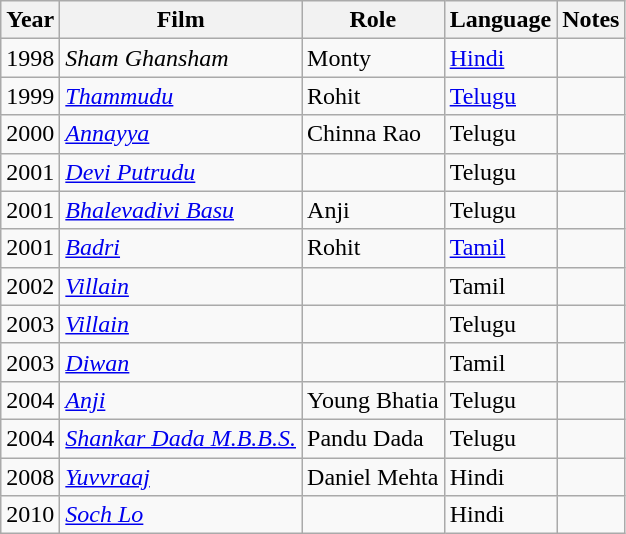<table class="wikitable sortable">
<tr>
<th>Year</th>
<th>Film</th>
<th>Role</th>
<th>Language</th>
<th>Notes</th>
</tr>
<tr>
<td>1998</td>
<td><em>Sham Ghansham</em></td>
<td>Monty</td>
<td><a href='#'>Hindi</a></td>
<td></td>
</tr>
<tr>
<td>1999</td>
<td><em><a href='#'>Thammudu</a></em></td>
<td>Rohit</td>
<td><a href='#'>Telugu</a></td>
<td></td>
</tr>
<tr>
<td>2000</td>
<td><a href='#'><em>Annayya</em></a></td>
<td>Chinna Rao</td>
<td>Telugu</td>
<td></td>
</tr>
<tr>
<td>2001</td>
<td><em><a href='#'>Devi Putrudu</a></em></td>
<td></td>
<td>Telugu</td>
<td></td>
</tr>
<tr>
<td>2001</td>
<td><em><a href='#'>Bhalevadivi Basu</a></em></td>
<td>Anji</td>
<td>Telugu</td>
<td></td>
</tr>
<tr>
<td>2001</td>
<td><a href='#'><em>Badri</em></a></td>
<td>Rohit</td>
<td><a href='#'>Tamil</a></td>
<td></td>
</tr>
<tr>
<td>2002</td>
<td><a href='#'><em>Villain</em></a></td>
<td></td>
<td>Tamil</td>
<td></td>
</tr>
<tr>
<td>2003</td>
<td><a href='#'><em>Villain</em></a></td>
<td></td>
<td>Telugu</td>
<td></td>
</tr>
<tr>
<td>2003</td>
<td><a href='#'><em>Diwan</em></a></td>
<td></td>
<td>Tamil</td>
<td></td>
</tr>
<tr>
<td>2004</td>
<td><a href='#'><em>Anji</em></a></td>
<td>Young Bhatia</td>
<td>Telugu</td>
<td></td>
</tr>
<tr>
<td>2004</td>
<td><em><a href='#'>Shankar Dada M.B.B.S.</a></em></td>
<td>Pandu Dada</td>
<td>Telugu</td>
<td></td>
</tr>
<tr>
<td>2008</td>
<td><em><a href='#'>Yuvvraaj</a> </em></td>
<td>Daniel Mehta</td>
<td>Hindi</td>
<td></td>
</tr>
<tr>
<td>2010</td>
<td><em><a href='#'>Soch Lo</a></em></td>
<td></td>
<td>Hindi</td>
<td></td>
</tr>
</table>
